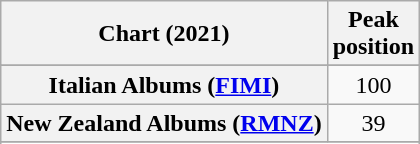<table class="wikitable sortable plainrowheaders" style="text-align:center;">
<tr>
<th scope="col">Chart (2021)</th>
<th scope="col">Peak<br>position</th>
</tr>
<tr>
</tr>
<tr>
</tr>
<tr>
</tr>
<tr>
</tr>
<tr>
<th scope="row">Italian Albums (<a href='#'>FIMI</a>)</th>
<td>100</td>
</tr>
<tr>
<th scope="row">New Zealand Albums (<a href='#'>RMNZ</a>)</th>
<td>39</td>
</tr>
<tr>
</tr>
<tr>
</tr>
<tr>
</tr>
<tr>
</tr>
<tr>
</tr>
</table>
